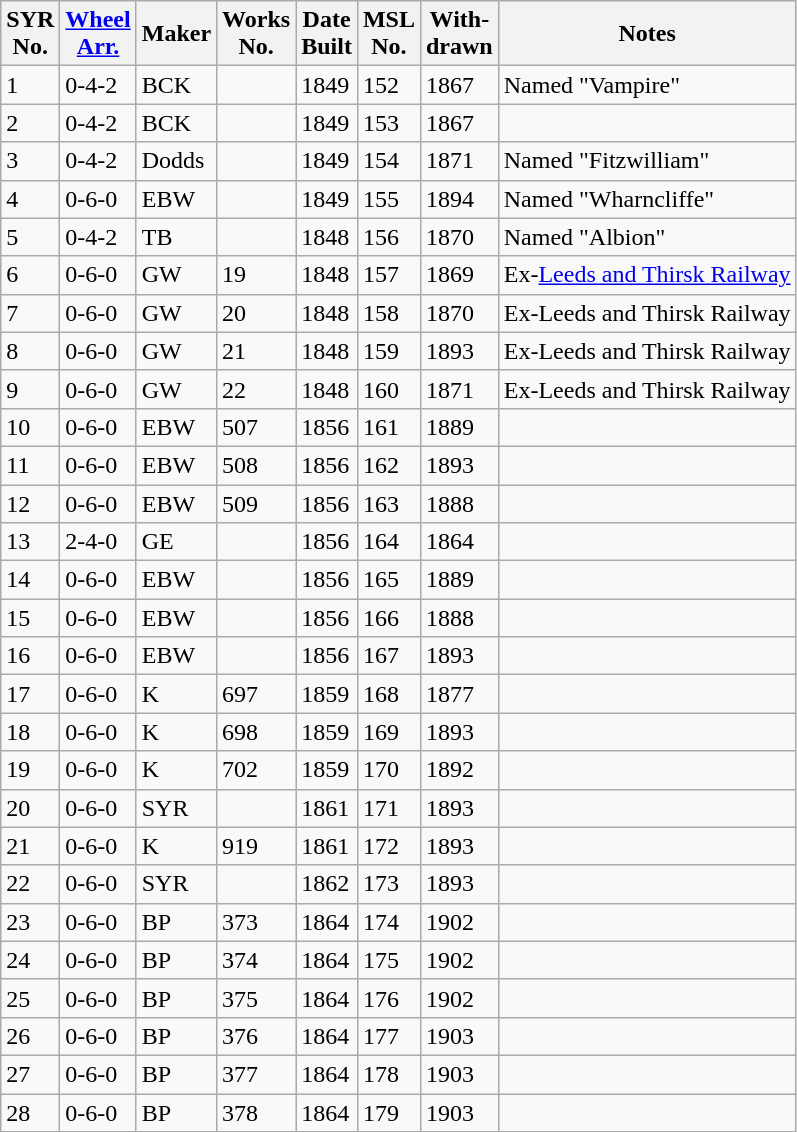<table class="wikitable sortable">
<tr>
<th>SYR<br>No.</th>
<th><a href='#'>Wheel<br>Arr.</a></th>
<th>Maker</th>
<th>Works<br>No.</th>
<th>Date<br>Built</th>
<th>MSL<br>No.</th>
<th>With-<br>drawn</th>
<th>Notes</th>
</tr>
<tr>
<td>1</td>
<td>0-4-2</td>
<td>BCK</td>
<td></td>
<td>1849</td>
<td>152</td>
<td>1867</td>
<td>Named "Vampire"</td>
</tr>
<tr>
<td>2</td>
<td>0-4-2</td>
<td>BCK</td>
<td></td>
<td>1849</td>
<td>153</td>
<td>1867</td>
<td></td>
</tr>
<tr>
<td>3</td>
<td>0-4-2</td>
<td>Dodds</td>
<td></td>
<td>1849</td>
<td>154</td>
<td>1871</td>
<td>Named "Fitzwilliam"</td>
</tr>
<tr>
<td>4</td>
<td>0-6-0</td>
<td>EBW</td>
<td></td>
<td>1849</td>
<td>155</td>
<td>1894</td>
<td>Named "Wharncliffe"</td>
</tr>
<tr>
<td>5</td>
<td>0-4-2</td>
<td>TB</td>
<td></td>
<td>1848</td>
<td>156</td>
<td>1870</td>
<td>Named "Albion"</td>
</tr>
<tr>
<td>6</td>
<td>0-6-0</td>
<td>GW</td>
<td>19</td>
<td>1848</td>
<td>157</td>
<td>1869</td>
<td>Ex-<a href='#'>Leeds and Thirsk Railway</a></td>
</tr>
<tr>
<td>7</td>
<td>0-6-0</td>
<td>GW</td>
<td>20</td>
<td>1848</td>
<td>158</td>
<td>1870</td>
<td>Ex-Leeds and Thirsk Railway</td>
</tr>
<tr>
<td>8</td>
<td>0-6-0</td>
<td>GW</td>
<td>21</td>
<td>1848</td>
<td>159</td>
<td>1893</td>
<td>Ex-Leeds and Thirsk Railway</td>
</tr>
<tr>
<td>9</td>
<td>0-6-0</td>
<td>GW</td>
<td>22</td>
<td>1848</td>
<td>160</td>
<td>1871</td>
<td>Ex-Leeds and Thirsk Railway</td>
</tr>
<tr>
<td>10</td>
<td>0-6-0</td>
<td>EBW</td>
<td>507</td>
<td>1856</td>
<td>161</td>
<td>1889</td>
<td></td>
</tr>
<tr>
<td>11</td>
<td>0-6-0</td>
<td>EBW</td>
<td>508</td>
<td>1856</td>
<td>162</td>
<td>1893</td>
<td></td>
</tr>
<tr>
<td>12</td>
<td>0-6-0</td>
<td>EBW</td>
<td>509</td>
<td>1856</td>
<td>163</td>
<td>1888</td>
<td></td>
</tr>
<tr>
<td>13</td>
<td>2-4-0</td>
<td>GE</td>
<td></td>
<td>1856</td>
<td>164</td>
<td>1864</td>
<td></td>
</tr>
<tr>
<td>14</td>
<td>0-6-0</td>
<td>EBW</td>
<td></td>
<td>1856</td>
<td>165</td>
<td>1889</td>
<td></td>
</tr>
<tr>
<td>15</td>
<td>0-6-0</td>
<td>EBW</td>
<td></td>
<td>1856</td>
<td>166</td>
<td>1888</td>
<td></td>
</tr>
<tr>
<td>16</td>
<td>0-6-0</td>
<td>EBW</td>
<td></td>
<td>1856</td>
<td>167</td>
<td>1893</td>
<td></td>
</tr>
<tr>
<td>17</td>
<td>0-6-0</td>
<td>K</td>
<td>697</td>
<td>1859</td>
<td>168</td>
<td>1877</td>
<td></td>
</tr>
<tr>
<td>18</td>
<td>0-6-0</td>
<td>K</td>
<td>698</td>
<td>1859</td>
<td>169</td>
<td>1893</td>
<td></td>
</tr>
<tr>
<td>19</td>
<td>0-6-0</td>
<td>K</td>
<td>702</td>
<td>1859</td>
<td>170</td>
<td>1892</td>
<td></td>
</tr>
<tr>
<td>20</td>
<td>0-6-0</td>
<td>SYR</td>
<td></td>
<td>1861</td>
<td>171</td>
<td>1893</td>
<td></td>
</tr>
<tr>
<td>21</td>
<td>0-6-0</td>
<td>K</td>
<td>919</td>
<td>1861</td>
<td>172</td>
<td>1893</td>
<td></td>
</tr>
<tr>
<td>22</td>
<td>0-6-0</td>
<td>SYR</td>
<td></td>
<td>1862</td>
<td>173</td>
<td>1893</td>
<td></td>
</tr>
<tr>
<td>23</td>
<td>0-6-0</td>
<td>BP</td>
<td>373</td>
<td>1864</td>
<td>174</td>
<td>1902</td>
<td></td>
</tr>
<tr>
<td>24</td>
<td>0-6-0</td>
<td>BP</td>
<td>374</td>
<td>1864</td>
<td>175</td>
<td>1902</td>
<td></td>
</tr>
<tr>
<td>25</td>
<td>0-6-0</td>
<td>BP</td>
<td>375</td>
<td>1864</td>
<td>176</td>
<td>1902</td>
<td></td>
</tr>
<tr>
<td>26</td>
<td>0-6-0</td>
<td>BP</td>
<td>376</td>
<td>1864</td>
<td>177</td>
<td>1903</td>
<td></td>
</tr>
<tr>
<td>27</td>
<td>0-6-0</td>
<td>BP</td>
<td>377</td>
<td>1864</td>
<td>178</td>
<td>1903</td>
<td></td>
</tr>
<tr>
<td>28</td>
<td>0-6-0</td>
<td>BP</td>
<td>378</td>
<td>1864</td>
<td>179</td>
<td>1903</td>
<td></td>
</tr>
</table>
